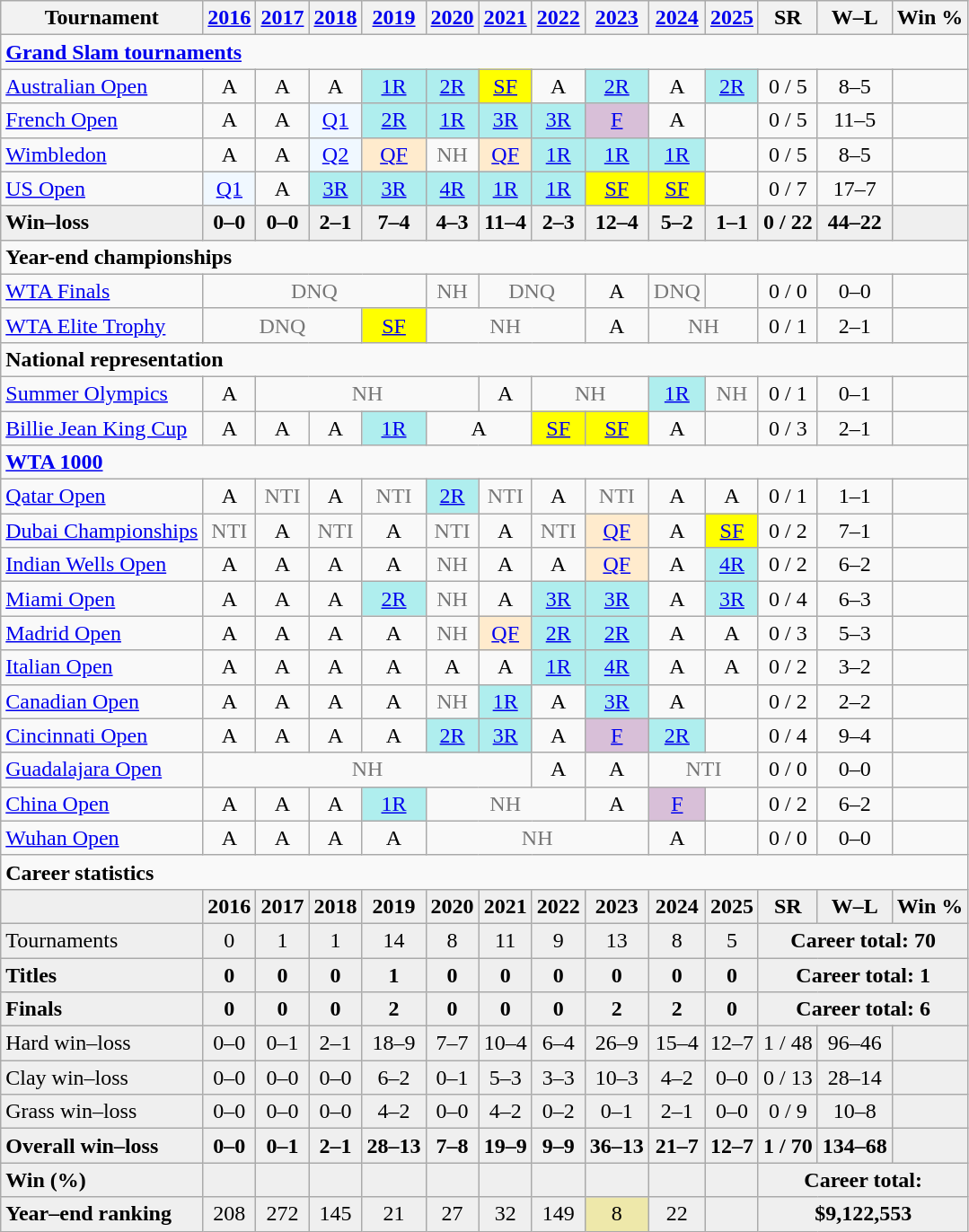<table class=wikitable style=text-align:center>
<tr>
<th>Tournament</th>
<th><a href='#'>2016</a></th>
<th><a href='#'>2017</a></th>
<th><a href='#'>2018</a></th>
<th><a href='#'>2019</a></th>
<th><a href='#'>2020</a></th>
<th><a href='#'>2021</a></th>
<th><a href='#'>2022</a></th>
<th><a href='#'>2023</a></th>
<th><a href='#'>2024</a></th>
<th><a href='#'>2025</a></th>
<th>SR</th>
<th>W–L</th>
<th>Win %</th>
</tr>
<tr>
<td colspan=14 align=left><strong><a href='#'>Grand Slam tournaments</a></strong></td>
</tr>
<tr>
<td style=text-align:left><a href='#'>Australian Open</a></td>
<td>A</td>
<td>A</td>
<td>A</td>
<td style=background:#afeeee><a href='#'>1R</a></td>
<td style=background:#afeeee><a href='#'>2R</a></td>
<td style=background:yellow><a href='#'>SF</a></td>
<td>A</td>
<td style=background:#afeeee><a href='#'>2R</a></td>
<td>A</td>
<td style=background:#afeeee><a href='#'>2R</a></td>
<td>0 / 5</td>
<td>8–5</td>
<td></td>
</tr>
<tr>
<td style=text-align:left><a href='#'>French Open</a></td>
<td>A</td>
<td>A</td>
<td style=background:#f0f8ff><a href='#'>Q1</a></td>
<td style=background:#afeeee><a href='#'>2R</a></td>
<td style=background:#afeeee><a href='#'>1R</a></td>
<td style=background:#afeeee><a href='#'>3R</a></td>
<td style=background:#afeeee><a href='#'>3R</a></td>
<td style=background:thistle><a href='#'>F</a></td>
<td>A</td>
<td></td>
<td>0 / 5</td>
<td>11–5</td>
<td></td>
</tr>
<tr>
<td style=text-align:left><a href='#'>Wimbledon</a></td>
<td>A</td>
<td>A</td>
<td style=background:#f0f8ff><a href='#'>Q2</a></td>
<td style=background:#ffebcd><a href='#'>QF</a></td>
<td style=color:#767676>NH</td>
<td style=background:#ffebcd><a href='#'>QF</a></td>
<td style=background:#afeeee><a href='#'>1R</a></td>
<td style=background:#afeeee><a href='#'>1R</a></td>
<td style=background:#afeeee><a href='#'>1R</a></td>
<td></td>
<td>0 / 5</td>
<td>8–5</td>
<td></td>
</tr>
<tr>
<td style=text-align:left><a href='#'>US Open</a></td>
<td style=background:#f0f8ff><a href='#'>Q1</a></td>
<td>A</td>
<td style=background:#afeeee><a href='#'>3R</a></td>
<td style=background:#afeeee><a href='#'>3R</a></td>
<td style=background:#afeeee><a href='#'>4R</a></td>
<td style=background:#afeeee><a href='#'>1R</a></td>
<td style=background:#afeeee><a href='#'>1R</a></td>
<td style=background:yellow><a href='#'>SF</a></td>
<td style=background:yellow><a href='#'>SF</a></td>
<td></td>
<td>0 / 7</td>
<td>17–7</td>
<td></td>
</tr>
<tr style=background:#efefef;font-weight:bold>
<td style=text-align:left>Win–loss</td>
<td>0–0</td>
<td>0–0</td>
<td>2–1</td>
<td>7–4</td>
<td>4–3</td>
<td>11–4</td>
<td>2–3</td>
<td>12–4</td>
<td>5–2</td>
<td>1–1</td>
<td>0 / 22</td>
<td>44–22</td>
<td></td>
</tr>
<tr>
<td colspan=14 style=text-align:left><strong>Year-end championships</strong></td>
</tr>
<tr>
<td style=text-align:left><a href='#'>WTA Finals</a></td>
<td colspan=4 style=color:#767676>DNQ</td>
<td style=color:#767676>NH</td>
<td colspan=2 style=color:#767676>DNQ</td>
<td>A</td>
<td style=color:#767676>DNQ</td>
<td></td>
<td>0 / 0</td>
<td>0–0</td>
<td></td>
</tr>
<tr>
<td style=text-align:left><a href='#'>WTA Elite Trophy</a></td>
<td colspan=3 style=color:#767676>DNQ</td>
<td style=background:yellow><a href='#'>SF</a></td>
<td colspan=3 style=color:#767676>NH</td>
<td>A</td>
<td colspan=2 style=color:#767676>NH</td>
<td>0 / 1</td>
<td>2–1</td>
<td></td>
</tr>
<tr>
<td colspan=14 style=text-align:left><strong>National representation</strong></td>
</tr>
<tr>
<td style=text-align:left><a href='#'>Summer Olympics</a></td>
<td>A</td>
<td colspan=4 style=color:#767676>NH</td>
<td>A</td>
<td colspan=2 style=color:#767676>NH</td>
<td style=background:#afeeee><a href='#'>1R</a></td>
<td style=color:#767676>NH</td>
<td>0 / 1</td>
<td>0–1</td>
<td></td>
</tr>
<tr>
<td style=text-align:left><a href='#'>Billie Jean King Cup</a></td>
<td>A</td>
<td>A</td>
<td>A</td>
<td style=background:#afeeee><a href='#'>1R</a></td>
<td colspan=2>A</td>
<td style=background:yellow><a href='#'>SF</a></td>
<td style=background:yellow><a href='#'>SF</a></td>
<td>A</td>
<td></td>
<td>0 / 3</td>
<td>2–1</td>
<td></td>
</tr>
<tr>
<td colspan=14 style=text-align:left><strong><a href='#'>WTA 1000</a></strong></td>
</tr>
<tr>
<td style=text-align:left><a href='#'>Qatar Open</a></td>
<td>A</td>
<td style=color:#767676>NTI</td>
<td>A</td>
<td style=color:#767676>NTI</td>
<td style=background:#afeeee><a href='#'>2R</a></td>
<td style=color:#767676>NTI</td>
<td>A</td>
<td style=color:#767676>NTI</td>
<td>A</td>
<td>A</td>
<td>0 / 1</td>
<td>1–1</td>
<td></td>
</tr>
<tr>
<td style=text-align:left><a href='#'>Dubai Championships</a></td>
<td style=color:#767676>NTI</td>
<td>A</td>
<td style=color:#767676>NTI</td>
<td>A</td>
<td style=color:#767676>NTI</td>
<td>A</td>
<td style=color:#767676>NTI</td>
<td style=background:#ffebcd><a href='#'>QF</a></td>
<td>A</td>
<td style=background:yellow><a href='#'>SF</a></td>
<td>0 / 2</td>
<td>7–1</td>
<td></td>
</tr>
<tr>
<td style=text-align:left><a href='#'>Indian Wells Open</a></td>
<td>A</td>
<td>A</td>
<td>A</td>
<td>A</td>
<td style=color:#767676>NH</td>
<td>A</td>
<td>A</td>
<td style=background:#ffebcd><a href='#'>QF</a></td>
<td>A</td>
<td style=background:#afeeee><a href='#'>4R</a></td>
<td>0 / 2</td>
<td>6–2</td>
<td></td>
</tr>
<tr>
<td style=text-align:left><a href='#'>Miami Open</a></td>
<td>A</td>
<td>A</td>
<td>A</td>
<td style=background:#afeeee><a href='#'>2R</a></td>
<td style=color:#767676>NH</td>
<td>A</td>
<td style=background:#afeeee><a href='#'>3R</a></td>
<td style=background:#afeeee><a href='#'>3R</a></td>
<td>A</td>
<td style=background:#afeeee><a href='#'>3R</a></td>
<td>0 / 4</td>
<td>6–3</td>
<td></td>
</tr>
<tr>
<td style=text-align:left><a href='#'>Madrid Open</a></td>
<td>A</td>
<td>A</td>
<td>A</td>
<td>A</td>
<td style=color:#767676>NH</td>
<td style=background:#ffebcd><a href='#'>QF</a></td>
<td style=background:#afeeee><a href='#'>2R</a></td>
<td style=background:#afeeee><a href='#'>2R</a></td>
<td>A</td>
<td>A</td>
<td>0 / 3</td>
<td>5–3</td>
<td></td>
</tr>
<tr>
<td style=text-align:left><a href='#'>Italian Open</a></td>
<td>A</td>
<td>A</td>
<td>A</td>
<td>A</td>
<td>A</td>
<td>A</td>
<td style=background:#afeeee><a href='#'>1R</a></td>
<td style=background:#afeeee><a href='#'>4R</a></td>
<td>A</td>
<td>A</td>
<td>0 / 2</td>
<td>3–2</td>
<td></td>
</tr>
<tr>
<td style=text-align:left><a href='#'>Canadian Open</a></td>
<td>A</td>
<td>A</td>
<td>A</td>
<td>A</td>
<td style=color:#767676>NH</td>
<td style=background:#afeeee><a href='#'>1R</a></td>
<td>A</td>
<td style=background:#afeeee><a href='#'>3R</a></td>
<td>A</td>
<td></td>
<td>0 / 2</td>
<td>2–2</td>
<td></td>
</tr>
<tr>
<td style=text-align:left><a href='#'>Cincinnati Open</a></td>
<td>A</td>
<td>A</td>
<td>A</td>
<td>A</td>
<td style=background:#afeeee><a href='#'>2R</a></td>
<td style=background:#afeeee><a href='#'>3R</a></td>
<td>A</td>
<td style=background:thistle><a href='#'>F</a></td>
<td style=background:#afeeee><a href='#'>2R</a></td>
<td></td>
<td>0 / 4</td>
<td>9–4</td>
<td></td>
</tr>
<tr>
<td style=text-align:left><a href='#'>Guadalajara Open</a></td>
<td colspan=6 style=color:#767676>NH</td>
<td>A</td>
<td>A</td>
<td colspan=2 style=color:#767676>NTI</td>
<td>0 / 0</td>
<td>0–0</td>
<td></td>
</tr>
<tr>
<td style=text-align:left><a href='#'>China Open</a></td>
<td>A</td>
<td>A</td>
<td>A</td>
<td style=background:#afeeee><a href='#'>1R</a></td>
<td colspan=3 style=color:#767676>NH</td>
<td>A</td>
<td style=background:thistle><a href='#'>F</a></td>
<td></td>
<td>0 / 2</td>
<td>6–2</td>
<td></td>
</tr>
<tr>
<td style=text-align:left><a href='#'>Wuhan Open</a></td>
<td>A</td>
<td>A</td>
<td>A</td>
<td>A</td>
<td colspan=4 style=color:#767676>NH</td>
<td>A</td>
<td></td>
<td>0 / 0</td>
<td>0–0</td>
<td></td>
</tr>
<tr>
<td colspan=14 style=text-align:left><strong>Career statistics</strong></td>
</tr>
<tr style=background:#efefef;font-weight:bold>
<td></td>
<td>2016</td>
<td>2017</td>
<td>2018</td>
<td>2019</td>
<td>2020</td>
<td>2021</td>
<td>2022</td>
<td>2023</td>
<td>2024</td>
<td>2025</td>
<td>SR</td>
<td>W–L</td>
<td>Win %</td>
</tr>
<tr style=background:#efefef>
<td style=text-align:left>Tournaments</td>
<td>0</td>
<td>1</td>
<td>1</td>
<td>14</td>
<td>8</td>
<td>11</td>
<td>9</td>
<td>13</td>
<td>8</td>
<td>5</td>
<td colspan=3><strong>Career total: 70</strong></td>
</tr>
<tr style=background:#efefef;font-weight:bold>
<td style=text-align:left>Titles</td>
<td>0</td>
<td>0</td>
<td>0</td>
<td>1</td>
<td>0</td>
<td>0</td>
<td>0</td>
<td>0</td>
<td>0</td>
<td>0</td>
<td colspan=3>Career total: 1</td>
</tr>
<tr style=background:#efefef;font-weight:bold>
<td style=text-align:left>Finals</td>
<td>0</td>
<td>0</td>
<td>0</td>
<td>2</td>
<td>0</td>
<td>0</td>
<td>0</td>
<td>2</td>
<td>2</td>
<td>0</td>
<td colspan=3>Career total: 6</td>
</tr>
<tr style=background:#efefef>
<td style=text-align:left>Hard win–loss</td>
<td>0–0</td>
<td>0–1</td>
<td>2–1</td>
<td>18–9</td>
<td>7–7</td>
<td>10–4</td>
<td>6–4</td>
<td>26–9</td>
<td>15–4</td>
<td>12–7</td>
<td>1 / 48</td>
<td>96–46</td>
<td></td>
</tr>
<tr style=background:#efefef>
<td style=text-align:left>Clay win–loss</td>
<td>0–0</td>
<td>0–0</td>
<td>0–0</td>
<td>6–2</td>
<td>0–1</td>
<td>5–3</td>
<td>3–3</td>
<td>10–3</td>
<td>4–2</td>
<td>0–0</td>
<td>0 / 13</td>
<td>28–14</td>
<td></td>
</tr>
<tr style=background:#efefef>
<td style=text-align:left>Grass win–loss</td>
<td>0–0</td>
<td>0–0</td>
<td>0–0</td>
<td>4–2</td>
<td>0–0</td>
<td>4–2</td>
<td>0–2</td>
<td>0–1</td>
<td>2–1</td>
<td>0–0</td>
<td>0 / 9</td>
<td>10–8</td>
<td></td>
</tr>
<tr style=background:#efefef;font-weight:bold>
<td style=text-align:left>Overall win–loss</td>
<td>0–0</td>
<td>0–1</td>
<td>2–1</td>
<td>28–13</td>
<td>7–8</td>
<td>19–9</td>
<td>9–9</td>
<td>36–13</td>
<td>21–7</td>
<td>12–7</td>
<td>1 / 70</td>
<td>134–68</td>
<td></td>
</tr>
<tr style=background:#efefef;font-weight:bold>
<td style=text-align:left>Win (%)</td>
<td></td>
<td></td>
<td></td>
<td></td>
<td></td>
<td></td>
<td></td>
<td></td>
<td></td>
<td></td>
<td colspan=3>Career total: </td>
</tr>
<tr bgcolor=efefef>
<td style=text-align:left><strong>Year–end ranking</strong></td>
<td>208</td>
<td>272</td>
<td>145</td>
<td>21</td>
<td>27</td>
<td>32</td>
<td>149</td>
<td bgcolor=eee8aa>8</td>
<td>22</td>
<td></td>
<td colspan=3><strong>$9,122,553</strong></td>
</tr>
</table>
